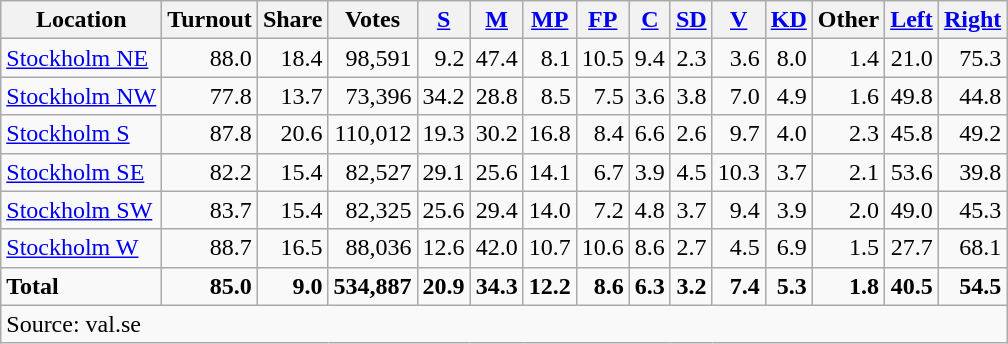<table class="wikitable sortable" style=text-align:right>
<tr>
<th>Location</th>
<th>Turnout</th>
<th>Share</th>
<th>Votes</th>
<th><a href='#'>S</a></th>
<th><a href='#'>M</a></th>
<th><a href='#'>MP</a></th>
<th><a href='#'>FP</a></th>
<th><a href='#'>C</a></th>
<th><a href='#'>SD</a></th>
<th><a href='#'>V</a></th>
<th><a href='#'>KD</a></th>
<th>Other</th>
<th><a href='#'>Left</a></th>
<th><a href='#'>Right</a></th>
</tr>
<tr>
<td align=left><a href='#'>Stockholm NE</a></td>
<td>88.0</td>
<td>18.4</td>
<td>98,591</td>
<td>9.2</td>
<td>47.4</td>
<td>8.1</td>
<td>10.5</td>
<td>9.4</td>
<td>2.3</td>
<td>3.6</td>
<td>8.0</td>
<td>1.4</td>
<td>21.0</td>
<td>75.3</td>
</tr>
<tr>
<td align=left><a href='#'>Stockholm NW</a></td>
<td>77.8</td>
<td>13.7</td>
<td>73,396</td>
<td>34.2</td>
<td>28.8</td>
<td>8.5</td>
<td>7.5</td>
<td>3.6</td>
<td>3.8</td>
<td>7.0</td>
<td>4.9</td>
<td>1.6</td>
<td>49.8</td>
<td>44.8</td>
</tr>
<tr>
<td align=left><a href='#'>Stockholm S</a></td>
<td>87.8</td>
<td>20.6</td>
<td>110,012</td>
<td>19.3</td>
<td>30.2</td>
<td>16.8</td>
<td>8.4</td>
<td>6.6</td>
<td>2.6</td>
<td>9.7</td>
<td>4.0</td>
<td>2.3</td>
<td>45.8</td>
<td>49.2</td>
</tr>
<tr>
<td align=left><a href='#'>Stockholm SE</a></td>
<td>82.2</td>
<td>15.4</td>
<td>82,527</td>
<td>29.1</td>
<td>25.6</td>
<td>14.1</td>
<td>6.7</td>
<td>3.9</td>
<td>4.5</td>
<td>10.3</td>
<td>3.7</td>
<td>2.1</td>
<td>53.6</td>
<td>39.8</td>
</tr>
<tr>
<td align=left><a href='#'>Stockholm SW</a></td>
<td>83.7</td>
<td>15.4</td>
<td>82,325</td>
<td>25.6</td>
<td>29.4</td>
<td>14.0</td>
<td>7.2</td>
<td>4.8</td>
<td>3.7</td>
<td>9.4</td>
<td>3.9</td>
<td>2.0</td>
<td>49.0</td>
<td>45.3</td>
</tr>
<tr>
<td align=left><a href='#'>Stockholm W</a></td>
<td>88.7</td>
<td>16.5</td>
<td>88,036</td>
<td>12.6</td>
<td>42.0</td>
<td>10.7</td>
<td>10.6</td>
<td>8.6</td>
<td>2.7</td>
<td>4.5</td>
<td>6.9</td>
<td>1.5</td>
<td>27.7</td>
<td>68.1</td>
</tr>
<tr>
<td align=left><strong>Total</strong></td>
<td><strong>85.0</strong></td>
<td><strong>9.0</strong></td>
<td><strong>534,887</strong></td>
<td><strong>20.9</strong></td>
<td><strong>34.3</strong></td>
<td><strong>12.2</strong></td>
<td><strong>8.6</strong></td>
<td><strong>6.3</strong></td>
<td><strong>3.2</strong></td>
<td><strong>7.4</strong></td>
<td><strong>5.3</strong></td>
<td><strong>1.8</strong></td>
<td><strong>40.5</strong></td>
<td><strong>54.5</strong></td>
</tr>
<tr>
<td align=left colspan=15>Source: val.se </td>
</tr>
</table>
